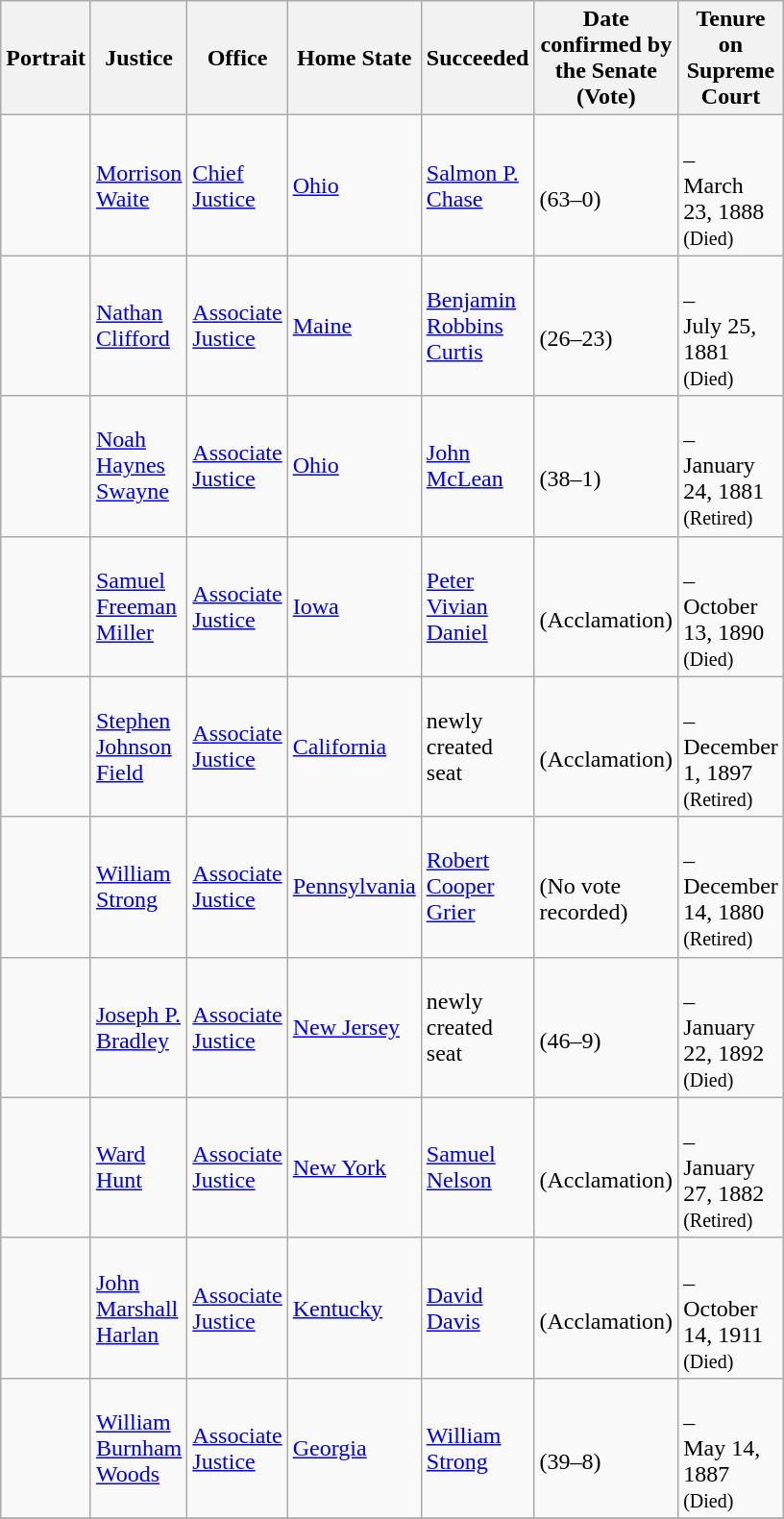<table class="wikitable sortable">
<tr>
<th scope="col" style="width: 10px;">Portrait</th>
<th scope="col" style="width: 10px;">Justice</th>
<th scope="col" style="width: 10px;">Office</th>
<th scope="col" style="width: 10px;">Home State</th>
<th scope="col" style="width: 10px;">Succeeded</th>
<th scope="col" style="width: 10px;">Date confirmed by the Senate<br>(Vote)</th>
<th scope="col" style="width: 10px;">Tenure on Supreme Court</th>
</tr>
<tr>
<td></td>
<td><a href='#'>Morrison Waite</a></td>
<td><a href='#'>Chief Justice</a></td>
<td><a href='#'>Ohio</a></td>
<td><a href='#'>Salmon P. Chase</a></td>
<td><br>(63–0)</td>
<td><br>–<br>March 23, 1888<br><small>(Died)</small></td>
</tr>
<tr>
<td></td>
<td><a href='#'>Nathan Clifford</a></td>
<td><a href='#'>Associate Justice</a></td>
<td><a href='#'>Maine</a></td>
<td><a href='#'>Benjamin Robbins Curtis</a></td>
<td><br>(26–23)</td>
<td><br>–<br>July 25, 1881<br><small>(Died)</small></td>
</tr>
<tr>
<td></td>
<td><a href='#'>Noah Haynes Swayne</a></td>
<td><a href='#'>Associate Justice</a></td>
<td><a href='#'>Ohio</a></td>
<td><a href='#'>John McLean</a></td>
<td><br>(38–1)</td>
<td><br>–<br>January 24, 1881<br><small>(Retired)</small></td>
</tr>
<tr>
<td></td>
<td><a href='#'>Samuel Freeman Miller</a></td>
<td><a href='#'>Associate Justice</a></td>
<td><a href='#'>Iowa</a></td>
<td><a href='#'>Peter Vivian Daniel</a></td>
<td><br>(Acclamation)</td>
<td><br>–<br>October 13, 1890<br><small>(Died)</small></td>
</tr>
<tr>
<td></td>
<td><a href='#'>Stephen Johnson Field</a></td>
<td><a href='#'>Associate Justice</a></td>
<td><a href='#'>California</a></td>
<td>newly created seat</td>
<td><br>(Acclamation)</td>
<td><br>–<br>December 1, 1897<br><small>(Retired)</small></td>
</tr>
<tr>
<td></td>
<td><a href='#'>William Strong</a></td>
<td><a href='#'>Associate Justice</a></td>
<td><a href='#'>Pennsylvania</a></td>
<td><a href='#'>Robert Cooper Grier</a></td>
<td><br>(No vote recorded)</td>
<td><br>–<br>December 14, 1880<br><small>(Retired)</small></td>
</tr>
<tr>
<td></td>
<td><a href='#'>Joseph P. Bradley</a></td>
<td><a href='#'>Associate Justice</a></td>
<td><a href='#'>New Jersey</a></td>
<td>newly created seat</td>
<td><br>(46–9)</td>
<td><br>–<br>January 22, 1892<br><small>(Died)</small></td>
</tr>
<tr>
<td></td>
<td><a href='#'>Ward Hunt</a></td>
<td><a href='#'>Associate Justice</a></td>
<td><a href='#'>New York</a></td>
<td><a href='#'>Samuel Nelson</a></td>
<td><br>(Acclamation)</td>
<td><br>–<br>January 27, 1882<br><small>(Retired)</small></td>
</tr>
<tr>
<td></td>
<td><a href='#'>John Marshall Harlan</a></td>
<td><a href='#'>Associate Justice</a></td>
<td><a href='#'>Kentucky</a></td>
<td><a href='#'>David Davis</a></td>
<td><br>(Acclamation)</td>
<td><br>–<br>October 14, 1911<br><small>(Died)</small></td>
</tr>
<tr>
<td></td>
<td><a href='#'>William Burnham Woods</a></td>
<td><a href='#'>Associate Justice</a></td>
<td><a href='#'>Georgia</a></td>
<td><a href='#'>William Strong</a></td>
<td><br>(39–8)</td>
<td><br>–<br>May 14, 1887<br><small>(Died)</small></td>
</tr>
<tr>
</tr>
</table>
